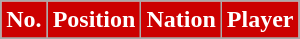<table class="wikitable sortable">
<tr>
<th style="background-color:#CC0000; color:white;" scope=col>No.</th>
<th style="background-color:#CC0000; color:white;" scope=col>Position</th>
<th style="background-color:#CC0000; color:white;" scope=col>Nation</th>
<th style="background-color:#CC0000; color:white;" scope=col>Player</th>
</tr>
<tr>
</tr>
</table>
